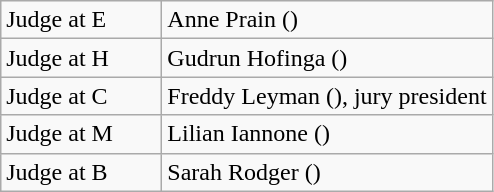<table class="wikitable">
<tr>
<td width=100>Judge at E</td>
<td>Anne Prain ()</td>
</tr>
<tr>
<td>Judge at H</td>
<td>Gudrun Hofinga ()</td>
</tr>
<tr>
<td>Judge at C</td>
<td>Freddy Leyman (), jury president</td>
</tr>
<tr>
<td>Judge at M</td>
<td>Lilian Iannone ()</td>
</tr>
<tr>
<td>Judge at B</td>
<td>Sarah Rodger ()</td>
</tr>
</table>
